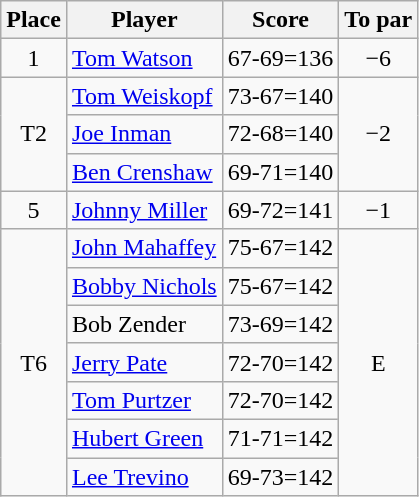<table class=wikitable>
<tr>
<th>Place</th>
<th>Player</th>
<th>Score</th>
<th>To par</th>
</tr>
<tr>
<td align=center>1</td>
<td> <a href='#'>Tom Watson</a></td>
<td>67-69=136</td>
<td align=center>−6</td>
</tr>
<tr>
<td rowspan=3 align=center>T2</td>
<td> <a href='#'>Tom Weiskopf</a></td>
<td>73-67=140</td>
<td rowspan=3 align=center>−2</td>
</tr>
<tr>
<td> <a href='#'>Joe Inman</a></td>
<td>72-68=140</td>
</tr>
<tr>
<td> <a href='#'>Ben Crenshaw</a></td>
<td>69-71=140</td>
</tr>
<tr>
<td align=center>5</td>
<td> <a href='#'>Johnny Miller</a></td>
<td>69-72=141</td>
<td align=center>−1</td>
</tr>
<tr>
<td rowspan=7 align=center>T6</td>
<td> <a href='#'>John Mahaffey</a></td>
<td>75-67=142</td>
<td rowspan=7 align=center>E</td>
</tr>
<tr>
<td> <a href='#'>Bobby Nichols</a></td>
<td>75-67=142</td>
</tr>
<tr>
<td> Bob Zender</td>
<td>73-69=142</td>
</tr>
<tr>
<td> <a href='#'>Jerry Pate</a></td>
<td>72-70=142</td>
</tr>
<tr>
<td> <a href='#'>Tom Purtzer</a></td>
<td>72-70=142</td>
</tr>
<tr>
<td> <a href='#'>Hubert Green</a></td>
<td>71-71=142</td>
</tr>
<tr>
<td> <a href='#'>Lee Trevino</a></td>
<td>69-73=142</td>
</tr>
</table>
